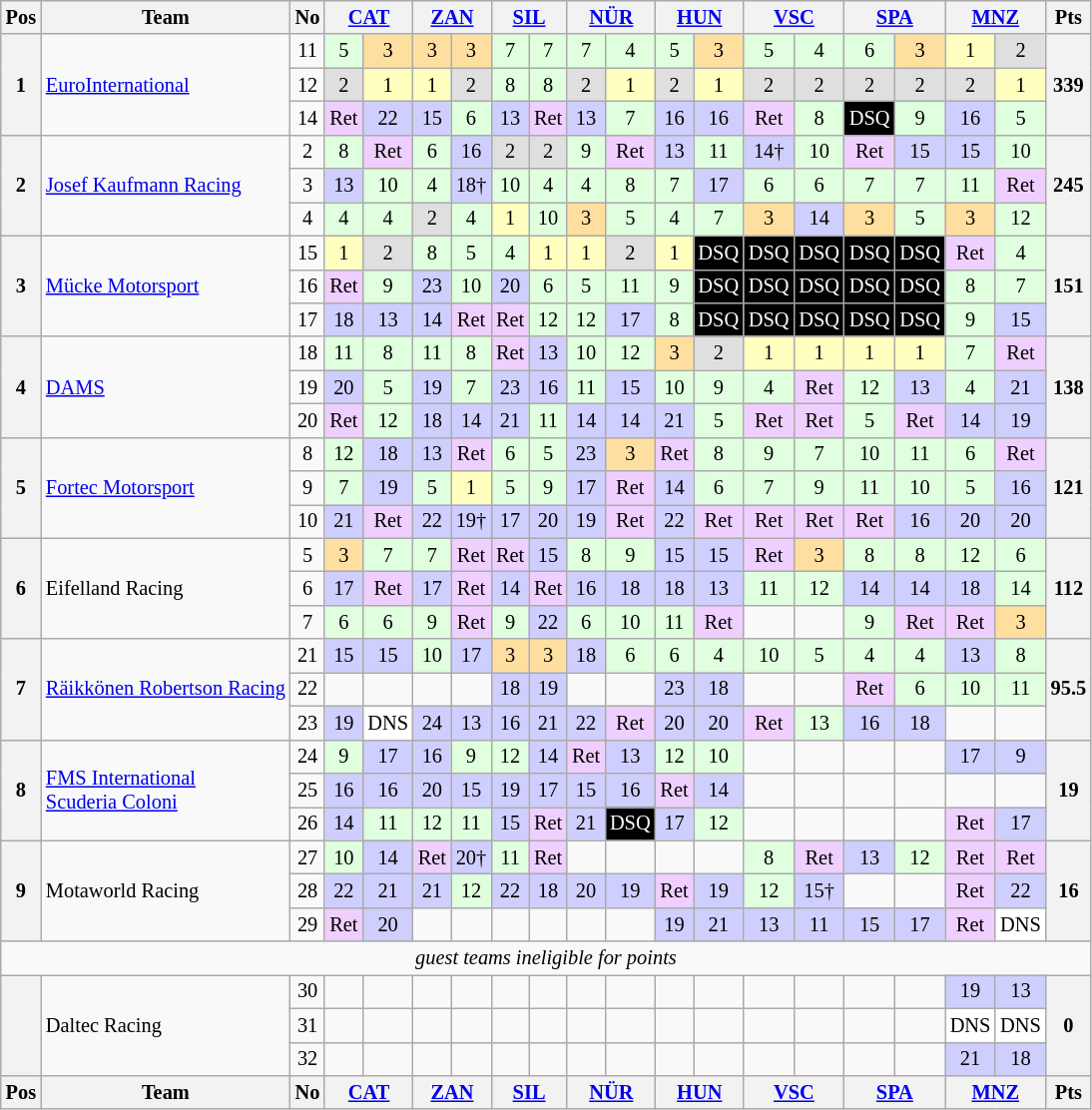<table class="wikitable" style="font-size: 85%; text-align:center">
<tr valign="top">
<th valign="middle">Pos</th>
<th valign="middle">Team</th>
<th valign="middle">No</th>
<th colspan=2><a href='#'>CAT</a><br></th>
<th colspan=2><a href='#'>ZAN</a><br></th>
<th colspan=2><a href='#'>SIL</a><br></th>
<th colspan=2><a href='#'>NÜR</a><br></th>
<th colspan=2><a href='#'>HUN</a><br></th>
<th colspan=2><a href='#'>VSC</a><br></th>
<th colspan=2><a href='#'>SPA</a><br></th>
<th colspan=2><a href='#'>MNZ</a><br></th>
<th valign="middle">Pts</th>
</tr>
<tr>
<th rowspan=3>1</th>
<td rowspan=3 align=left> <a href='#'>EuroInternational</a></td>
<td>11</td>
<td style="background:#DFFFDF;">5</td>
<td style="background:#FFDF9F;">3</td>
<td style="background:#FFDF9F;">3</td>
<td style="background:#FFDF9F;">3</td>
<td style="background:#DFFFDF;">7</td>
<td style="background:#DFFFDF;">7</td>
<td style="background:#DFFFDF;">7</td>
<td style="background:#DFFFDF;">4</td>
<td style="background:#DFFFDF;">5</td>
<td style="background:#FFDF9F;">3</td>
<td style="background:#DFFFDF;">5</td>
<td style="background:#DFFFDF;">4</td>
<td style="background:#DFFFDF;">6</td>
<td style="background:#FFDF9F;">3</td>
<td style="background:#FFFFBF;">1</td>
<td style="background:#DFDFDF;">2</td>
<th rowspan=3>339</th>
</tr>
<tr>
<td>12</td>
<td style="background:#DFDFDF;">2</td>
<td style="background:#FFFFBF;">1</td>
<td style="background:#FFFFBF;">1</td>
<td style="background:#DFDFDF;">2</td>
<td style="background:#DFFFDF;">8</td>
<td style="background:#DFFFDF;">8</td>
<td style="background:#DFDFDF;">2</td>
<td style="background:#FFFFBF;">1</td>
<td style="background:#DFDFDF;">2</td>
<td style="background:#FFFFBF;">1</td>
<td style="background:#DFDFDF;">2</td>
<td style="background:#DFDFDF;">2</td>
<td style="background:#DFDFDF;">2</td>
<td style="background:#DFDFDF;">2</td>
<td style="background:#DFDFDF;">2</td>
<td style="background:#FFFFBF;">1</td>
</tr>
<tr>
<td>14</td>
<td style="background:#EFCFFF;">Ret</td>
<td style="background:#CFCFFF;">22</td>
<td style="background:#CFCFFF;">15</td>
<td style="background:#DFFFDF;">6</td>
<td style="background:#CFCFFF;">13</td>
<td style="background:#EFCFFF;">Ret</td>
<td style="background:#CFCFFF;">13</td>
<td style="background:#DFFFDF;">7</td>
<td style="background:#CFCFFF;">16</td>
<td style="background:#CFCFFF;">16</td>
<td style="background:#EFCFFF;">Ret</td>
<td style="background:#DFFFDF;">8</td>
<td style="background:#000000; color:white">DSQ</td>
<td style="background:#DFFFDF;">9</td>
<td style="background:#CFCFFF;">16</td>
<td style="background:#DFFFDF;">5</td>
</tr>
<tr>
<th rowspan=3>2</th>
<td rowspan=3 align=left> <a href='#'>Josef Kaufmann Racing</a></td>
<td>2</td>
<td style="background:#DFFFDF;">8</td>
<td style="background:#EFCFFF;">Ret</td>
<td style="background:#DFFFDF;">6</td>
<td style="background:#CFCFFF;">16</td>
<td style="background:#DFDFDF;">2</td>
<td style="background:#DFDFDF;">2</td>
<td style="background:#DFFFDF;">9</td>
<td style="background:#EFCFFF;">Ret</td>
<td style="background:#CFCFFF;">13</td>
<td style="background:#DFFFDF;">11</td>
<td style="background:#CFCFFF;">14†</td>
<td style="background:#DFFFDF;">10</td>
<td style="background:#EFCFFF;">Ret</td>
<td style="background:#CFCFFF;">15</td>
<td style="background:#CFCFFF;">15</td>
<td style="background:#DFFFDF;">10</td>
<th rowspan=3>245</th>
</tr>
<tr>
<td>3</td>
<td style="background:#CFCFFF;">13</td>
<td style="background:#DFFFDF;">10</td>
<td style="background:#DFFFDF;">4</td>
<td style="background:#CFCFFF;">18†</td>
<td style="background:#DFFFDF;">10</td>
<td style="background:#DFFFDF;">4</td>
<td style="background:#DFFFDF;">4</td>
<td style="background:#DFFFDF;">8</td>
<td style="background:#DFFFDF;">7</td>
<td style="background:#CFCFFF;">17</td>
<td style="background:#DFFFDF;">6</td>
<td style="background:#DFFFDF;">6</td>
<td style="background:#DFFFDF;">7</td>
<td style="background:#DFFFDF;">7</td>
<td style="background:#DFFFDF;">11</td>
<td style="background:#EFCFFF;">Ret</td>
</tr>
<tr>
<td>4</td>
<td style="background:#DFFFDF;">4</td>
<td style="background:#DFFFDF;">4</td>
<td style="background:#DFDFDF;">2</td>
<td style="background:#DFFFDF;">4</td>
<td style="background:#FFFFBF;">1</td>
<td style="background:#DFFFDF;">10</td>
<td style="background:#FFDF9F;">3</td>
<td style="background:#DFFFDF;">5</td>
<td style="background:#DFFFDF;">4</td>
<td style="background:#DFFFDF;">7</td>
<td style="background:#FFDF9F;">3</td>
<td style="background:#CFCFFF;">14</td>
<td style="background:#FFDF9F;">3</td>
<td style="background:#DFFFDF;">5</td>
<td style="background:#FFDF9F;">3</td>
<td style="background:#DFFFDF;">12</td>
</tr>
<tr>
<th rowspan=3>3</th>
<td rowspan=3 align=left> <a href='#'>Mücke Motorsport</a></td>
<td>15</td>
<td style="background:#FFFFBF;">1</td>
<td style="background:#DFDFDF;">2</td>
<td style="background:#DFFFDF;">8</td>
<td style="background:#DFFFDF;">5</td>
<td style="background:#DFFFDF;">4</td>
<td style="background:#FFFFBF;">1</td>
<td style="background:#FFFFBF;">1</td>
<td style="background:#DFDFDF;">2</td>
<td style="background:#FFFFBF;">1</td>
<td style="background:#000000; color:white">DSQ</td>
<td style="background:#000000; color:white">DSQ</td>
<td style="background:#000000; color:white">DSQ</td>
<td style="background:#000000; color:white">DSQ</td>
<td style="background:#000000; color:white">DSQ</td>
<td style="background:#EFCFFF;">Ret</td>
<td style="background:#DFFFDF;">4</td>
<th rowspan=3>151</th>
</tr>
<tr>
<td>16</td>
<td style="background:#EFCFFF;">Ret</td>
<td style="background:#DFFFDF;">9</td>
<td style="background:#CFCFFF;">23</td>
<td style="background:#DFFFDF;">10</td>
<td style="background:#CFCFFF;">20</td>
<td style="background:#DFFFDF;">6</td>
<td style="background:#DFFFDF;">5</td>
<td style="background:#DFFFDF;">11</td>
<td style="background:#DFFFDF;">9</td>
<td style="background:#000000; color:white">DSQ</td>
<td style="background:#000000; color:white">DSQ</td>
<td style="background:#000000; color:white">DSQ</td>
<td style="background:#000000; color:white">DSQ</td>
<td style="background:#000000; color:white">DSQ</td>
<td style="background:#DFFFDF;">8</td>
<td style="background:#DFFFDF;">7</td>
</tr>
<tr>
<td>17</td>
<td style="background:#CFCFFF;">18</td>
<td style="background:#CFCFFF;">13</td>
<td style="background:#CFCFFF;">14</td>
<td style="background:#EFCFFF;">Ret</td>
<td style="background:#EFCFFF;">Ret</td>
<td style="background:#DFFFDF;">12</td>
<td style="background:#DFFFDF;">12</td>
<td style="background:#CFCFFF;">17</td>
<td style="background:#DFFFDF;">8</td>
<td style="background:#000000; color:white">DSQ</td>
<td style="background:#000000; color:white">DSQ</td>
<td style="background:#000000; color:white">DSQ</td>
<td style="background:#000000; color:white">DSQ</td>
<td style="background:#000000; color:white">DSQ</td>
<td style="background:#DFFFDF;">9</td>
<td style="background:#CFCFFF;">15</td>
</tr>
<tr>
<th rowspan=3>4</th>
<td rowspan=3 align=left> <a href='#'>DAMS</a></td>
<td>18</td>
<td style="background:#DFFFDF;">11</td>
<td style="background:#DFFFDF;">8</td>
<td style="background:#DFFFDF;">11</td>
<td style="background:#DFFFDF;">8</td>
<td style="background:#EFCFFF;">Ret</td>
<td style="background:#CFCFFF;">13</td>
<td style="background:#DFFFDF;">10</td>
<td style="background:#DFFFDF;">12</td>
<td style="background:#FFDF9F;">3</td>
<td style="background:#DFDFDF;">2</td>
<td style="background:#FFFFBF;">1</td>
<td style="background:#FFFFBF;">1</td>
<td style="background:#FFFFBF;">1</td>
<td style="background:#FFFFBF;">1</td>
<td style="background:#DFFFDF;">7</td>
<td style="background:#EFCFFF;">Ret</td>
<th rowspan=3>138</th>
</tr>
<tr>
<td>19</td>
<td style="background:#CFCFFF;">20</td>
<td style="background:#DFFFDF;">5</td>
<td style="background:#CFCFFF;">19</td>
<td style="background:#DFFFDF;">7</td>
<td style="background:#CFCFFF;">23</td>
<td style="background:#CFCFFF;">16</td>
<td style="background:#DFFFDF;">11</td>
<td style="background:#CFCFFF;">15</td>
<td style="background:#DFFFDF;">10</td>
<td style="background:#DFFFDF;">9</td>
<td style="background:#DFFFDF;">4</td>
<td style="background:#EFCFFF;">Ret</td>
<td style="background:#DFFFDF;">12</td>
<td style="background:#CFCFFF;">13</td>
<td style="background:#DFFFDF;">4</td>
<td style="background:#CFCFFF;">21</td>
</tr>
<tr>
<td>20</td>
<td style="background:#EFCFFF;">Ret</td>
<td style="background:#DFFFDF;">12</td>
<td style="background:#CFCFFF;">18</td>
<td style="background:#CFCFFF;">14</td>
<td style="background:#CFCFFF;">21</td>
<td style="background:#DFFFDF;">11</td>
<td style="background:#CFCFFF;">14</td>
<td style="background:#CFCFFF;">14</td>
<td style="background:#CFCFFF;">21</td>
<td style="background:#DFFFDF;">5</td>
<td style="background:#EFCFFF;">Ret</td>
<td style="background:#EFCFFF;">Ret</td>
<td style="background:#DFFFDF;">5</td>
<td style="background:#EFCFFF;">Ret</td>
<td style="background:#CFCFFF;">14</td>
<td style="background:#CFCFFF;">19</td>
</tr>
<tr>
<th rowspan=3>5</th>
<td rowspan=3 align=left> <a href='#'>Fortec Motorsport</a></td>
<td>8</td>
<td style="background:#DFFFDF;">12</td>
<td style="background:#CFCFFF;">18</td>
<td style="background:#CFCFFF;">13</td>
<td style="background:#EFCFFF;">Ret</td>
<td style="background:#DFFFDF;">6</td>
<td style="background:#DFFFDF;">5</td>
<td style="background:#CFCFFF;">23</td>
<td style="background:#FFDF9F;">3</td>
<td style="background:#EFCFFF;">Ret</td>
<td style="background:#DFFFDF;">8</td>
<td style="background:#DFFFDF;">9</td>
<td style="background:#DFFFDF;">7</td>
<td style="background:#DFFFDF;">10</td>
<td style="background:#DFFFDF;">11</td>
<td style="background:#DFFFDF;">6</td>
<td style="background:#EFCFFF;">Ret</td>
<th rowspan=3>121</th>
</tr>
<tr>
<td>9</td>
<td style="background:#DFFFDF;">7</td>
<td style="background:#CFCFFF;">19</td>
<td style="background:#DFFFDF;">5</td>
<td style="background:#FFFFBF;">1</td>
<td style="background:#DFFFDF;">5</td>
<td style="background:#DFFFDF;">9</td>
<td style="background:#CFCFFF;">17</td>
<td style="background:#EFCFFF;">Ret</td>
<td style="background:#CFCFFF;">14</td>
<td style="background:#DFFFDF;">6</td>
<td style="background:#DFFFDF;">7</td>
<td style="background:#DFFFDF;">9</td>
<td style="background:#DFFFDF;">11</td>
<td style="background:#DFFFDF;">10</td>
<td style="background:#DFFFDF;">5</td>
<td style="background:#CFCFFF;">16</td>
</tr>
<tr>
<td>10</td>
<td style="background:#CFCFFF;">21</td>
<td style="background:#EFCFFF;">Ret</td>
<td style="background:#CFCFFF;">22</td>
<td style="background:#CFCFFF;">19†</td>
<td style="background:#CFCFFF;">17</td>
<td style="background:#CFCFFF;">20</td>
<td style="background:#CFCFFF;">19</td>
<td style="background:#EFCFFF;">Ret</td>
<td style="background:#CFCFFF;">22</td>
<td style="background:#EFCFFF;">Ret</td>
<td style="background:#EFCFFF;">Ret</td>
<td style="background:#EFCFFF;">Ret</td>
<td style="background:#EFCFFF;">Ret</td>
<td style="background:#CFCFFF;">16</td>
<td style="background:#CFCFFF;">20</td>
<td style="background:#CFCFFF;">20</td>
</tr>
<tr>
<th rowspan=3>6</th>
<td rowspan=3 align=left> Eifelland Racing</td>
<td>5</td>
<td style="background:#FFDF9F;">3</td>
<td style="background:#DFFFDF;">7</td>
<td style="background:#DFFFDF;">7</td>
<td style="background:#EFCFFF;">Ret</td>
<td style="background:#EFCFFF;">Ret</td>
<td style="background:#CFCFFF;">15</td>
<td style="background:#DFFFDF;">8</td>
<td style="background:#DFFFDF;">9</td>
<td style="background:#CFCFFF;">15</td>
<td style="background:#CFCFFF;">15</td>
<td style="background:#EFCFFF;">Ret</td>
<td style="background:#FFDF9F;">3</td>
<td style="background:#DFFFDF;">8</td>
<td style="background:#DFFFDF;">8</td>
<td style="background:#DFFFDF;">12</td>
<td style="background:#DFFFDF;">6</td>
<th rowspan=3>112</th>
</tr>
<tr>
<td>6</td>
<td style="background:#CFCFFF;">17</td>
<td style="background:#EFCFFF;">Ret</td>
<td style="background:#CFCFFF;">17</td>
<td style="background:#EFCFFF;">Ret</td>
<td style="background:#CFCFFF;">14</td>
<td style="background:#EFCFFF;">Ret</td>
<td style="background:#CFCFFF;">16</td>
<td style="background:#CFCFFF;">18</td>
<td style="background:#CFCFFF;">18</td>
<td style="background:#CFCFFF;">13</td>
<td style="background:#DFFFDF;">11</td>
<td style="background:#DFFFDF;">12</td>
<td style="background:#CFCFFF;">14</td>
<td style="background:#CFCFFF;">14</td>
<td style="background:#CFCFFF;">18</td>
<td style="background:#DFFFDF;">14</td>
</tr>
<tr>
<td>7</td>
<td style="background:#DFFFDF;">6</td>
<td style="background:#DFFFDF;">6</td>
<td style="background:#DFFFDF;">9</td>
<td style="background:#EFCFFF;">Ret</td>
<td style="background:#DFFFDF;">9</td>
<td style="background:#CFCFFF;">22</td>
<td style="background:#DFFFDF;">6</td>
<td style="background:#DFFFDF;">10</td>
<td style="background:#DFFFDF;">11</td>
<td style="background:#EFCFFF;">Ret</td>
<td></td>
<td></td>
<td style="background:#DFFFDF;">9</td>
<td style="background:#EFCFFF;">Ret</td>
<td style="background:#EFCFFF;">Ret</td>
<td style="background:#FFDF9F;">3</td>
</tr>
<tr>
<th rowspan=3>7</th>
<td rowspan=3 align=left nowrap> <a href='#'>Räikkönen Robertson Racing</a></td>
<td>21</td>
<td style="background:#CFCFFF;">15</td>
<td style="background:#CFCFFF;">15</td>
<td style="background:#DFFFDF;">10</td>
<td style="background:#CFCFFF;">17</td>
<td style="background:#FFDF9F;">3</td>
<td style="background:#FFDF9F;">3</td>
<td style="background:#CFCFFF;">18</td>
<td style="background:#DFFFDF;">6</td>
<td style="background:#DFFFDF;">6</td>
<td style="background:#DFFFDF;">4</td>
<td style="background:#DFFFDF;">10</td>
<td style="background:#DFFFDF;">5</td>
<td style="background:#DFFFDF;">4</td>
<td style="background:#DFFFDF;">4</td>
<td style="background:#CFCFFF;">13</td>
<td style="background:#DFFFDF;">8</td>
<th rowspan=3>95.5</th>
</tr>
<tr>
<td>22</td>
<td></td>
<td></td>
<td></td>
<td></td>
<td style="background:#CFCFFF;">18</td>
<td style="background:#CFCFFF;">19</td>
<td></td>
<td></td>
<td style="background:#CFCFFF;">23</td>
<td style="background:#CFCFFF;">18</td>
<td></td>
<td></td>
<td style="background:#EFCFFF;">Ret</td>
<td style="background:#DFFFDF;">6</td>
<td style="background:#DFFFDF;">10</td>
<td style="background:#DFFFDF;">11</td>
</tr>
<tr>
<td>23</td>
<td style="background:#CFCFFF;">19</td>
<td style="background:#FFFFFF;">DNS</td>
<td style="background:#CFCFFF;">24</td>
<td style="background:#CFCFFF;">13</td>
<td style="background:#CFCFFF;">16</td>
<td style="background:#CFCFFF;">21</td>
<td style="background:#CFCFFF;">22</td>
<td style="background:#EFCFFF;">Ret</td>
<td style="background:#CFCFFF;">20</td>
<td style="background:#CFCFFF;">20</td>
<td style="background:#EFCFFF;">Ret</td>
<td style="background:#DFFFDF;">13</td>
<td style="background:#CFCFFF;">16</td>
<td style="background:#CFCFFF;">18</td>
<td></td>
<td></td>
</tr>
<tr>
<th rowspan=3>8</th>
<td rowspan=3 align=left> <a href='#'>FMS International</a><br> <a href='#'>Scuderia Coloni</a></td>
<td>24</td>
<td style="background:#DFFFDF;">9</td>
<td style="background:#CFCFFF;">17</td>
<td style="background:#CFCFFF;">16</td>
<td style="background:#DFFFDF;">9</td>
<td style="background:#DFFFDF;">12</td>
<td style="background:#CFCFFF;">14</td>
<td style="background:#EFCFFF;">Ret</td>
<td style="background:#CFCFFF;">13</td>
<td style="background:#DFFFDF;">12</td>
<td style="background:#DFFFDF;">10</td>
<td></td>
<td></td>
<td></td>
<td></td>
<td style="background:#CFCFFF;">17</td>
<td style="background:#CFCFFF;">9</td>
<th rowspan=3>19</th>
</tr>
<tr>
<td>25</td>
<td style="background:#CFCFFF;">16</td>
<td style="background:#CFCFFF;">16</td>
<td style="background:#CFCFFF;">20</td>
<td style="background:#CFCFFF;">15</td>
<td style="background:#CFCFFF;">19</td>
<td style="background:#CFCFFF;">17</td>
<td style="background:#CFCFFF;">15</td>
<td style="background:#CFCFFF;">16</td>
<td style="background:#EFCFFF;">Ret</td>
<td style="background:#CFCFFF;">14</td>
<td></td>
<td></td>
<td></td>
<td></td>
<td></td>
<td></td>
</tr>
<tr>
<td>26</td>
<td style="background:#CFCFFF;">14</td>
<td style="background:#DFFFDF;">11</td>
<td style="background:#DFFFDF;">12</td>
<td style="background:#DFFFDF;">11</td>
<td style="background:#CFCFFF;">15</td>
<td style="background:#EFCFFF;">Ret</td>
<td style="background:#CFCFFF;">21</td>
<td style="background:#000000; color:white">DSQ</td>
<td style="background:#CFCFFF;">17</td>
<td style="background:#DFFFDF;">12</td>
<td></td>
<td></td>
<td></td>
<td></td>
<td style="background:#EFCFFF;">Ret</td>
<td style="background:#CFCFFF;">17</td>
</tr>
<tr>
<th rowspan=3>9</th>
<td rowspan=3 align=left> Motaworld Racing</td>
<td>27</td>
<td style="background:#DFFFDF;">10</td>
<td style="background:#CFCFFF;">14</td>
<td style="background:#EFCFFF;">Ret</td>
<td style="background:#CFCFFF;">20†</td>
<td style="background:#DFFFDF;">11</td>
<td style="background:#EFCFFF;">Ret</td>
<td></td>
<td></td>
<td></td>
<td></td>
<td style="background:#DFFFDF;">8</td>
<td style="background:#EFCFFF;">Ret</td>
<td style="background:#CFCFFF;">13</td>
<td style="background:#DFFFDF;">12</td>
<td style="background:#EFCFFF;">Ret</td>
<td style="background:#EFCFFF;">Ret</td>
<th rowspan=3>16</th>
</tr>
<tr>
<td>28</td>
<td style="background:#CFCFFF;">22</td>
<td style="background:#CFCFFF;">21</td>
<td style="background:#CFCFFF;">21</td>
<td style="background:#DFFFDF;">12</td>
<td style="background:#CFCFFF;">22</td>
<td style="background:#CFCFFF;">18</td>
<td style="background:#CFCFFF;">20</td>
<td style="background:#CFCFFF;">19</td>
<td style="background:#EFCFFF;">Ret</td>
<td style="background:#CFCFFF;">19</td>
<td style="background:#DFFFDF;">12</td>
<td style="background:#CFCFFF;">15†</td>
<td></td>
<td></td>
<td style="background:#EFCFFF;">Ret</td>
<td style="background:#CFCFFF;">22</td>
</tr>
<tr>
<td>29</td>
<td style="background:#EFCFFF;">Ret</td>
<td style="background:#CFCFFF;">20</td>
<td></td>
<td></td>
<td></td>
<td></td>
<td></td>
<td></td>
<td style="background:#CFCFFF;">19</td>
<td style="background:#CFCFFF;">21</td>
<td style="background:#CFCFFF;">13</td>
<td style="background:#CFCFFF;">11</td>
<td style="background:#CFCFFF;">15</td>
<td style="background:#CFCFFF;">17</td>
<td style="background:#EFCFFF;">Ret</td>
<td style="background:#FFFFFF;">DNS</td>
</tr>
<tr>
<td colspan=20 align=center><em>guest teams ineligible for points</em></td>
</tr>
<tr>
<th rowspan=3></th>
<td rowspan=3 align=left> Daltec Racing</td>
<td>30</td>
<td></td>
<td></td>
<td></td>
<td></td>
<td></td>
<td></td>
<td></td>
<td></td>
<td></td>
<td></td>
<td></td>
<td></td>
<td></td>
<td></td>
<td style="background:#CFCFFF;">19</td>
<td style="background:#CFCFFF;">13</td>
<th rowspan=3>0</th>
</tr>
<tr>
<td>31</td>
<td></td>
<td></td>
<td></td>
<td></td>
<td></td>
<td></td>
<td></td>
<td></td>
<td></td>
<td></td>
<td></td>
<td></td>
<td></td>
<td></td>
<td style="background:#FFFFFF;">DNS</td>
<td style="background:#FFFFFF;">DNS</td>
</tr>
<tr>
<td>32</td>
<td></td>
<td></td>
<td></td>
<td></td>
<td></td>
<td></td>
<td></td>
<td></td>
<td></td>
<td></td>
<td></td>
<td></td>
<td></td>
<td></td>
<td style="background:#CFCFFF;">21</td>
<td style="background:#CFCFFF;">18</td>
</tr>
<tr>
<th valign="middle">Pos</th>
<th valign="middle">Team</th>
<th valign="middle">No</th>
<th colspan=2><a href='#'>CAT</a><br></th>
<th colspan=2><a href='#'>ZAN</a><br></th>
<th colspan=2><a href='#'>SIL</a><br></th>
<th colspan=2><a href='#'>NÜR</a><br></th>
<th colspan=2><a href='#'>HUN</a><br></th>
<th colspan=2><a href='#'>VSC</a><br></th>
<th colspan=2><a href='#'>SPA</a><br></th>
<th colspan=2><a href='#'>MNZ</a><br></th>
<th valign="middle">Pts</th>
</tr>
</table>
